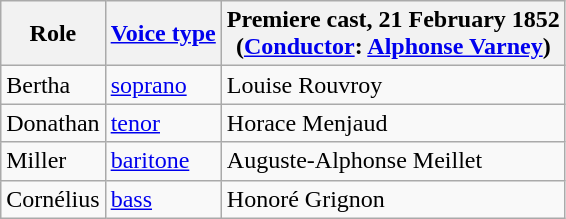<table class="wikitable">
<tr>
<th>Role</th>
<th><a href='#'>Voice type</a></th>
<th>Premiere cast, 21 February 1852<br>(<a href='#'>Conductor</a>: <a href='#'>Alphonse Varney</a>)</th>
</tr>
<tr>
<td>Bertha</td>
<td><a href='#'>soprano</a></td>
<td>Louise Rouvroy</td>
</tr>
<tr>
<td>Donathan</td>
<td><a href='#'>tenor</a></td>
<td>Horace Menjaud</td>
</tr>
<tr>
<td>Miller</td>
<td><a href='#'>baritone</a></td>
<td>Auguste-Alphonse Meillet</td>
</tr>
<tr>
<td>Cornélius</td>
<td><a href='#'>bass</a></td>
<td>Honoré Grignon</td>
</tr>
</table>
